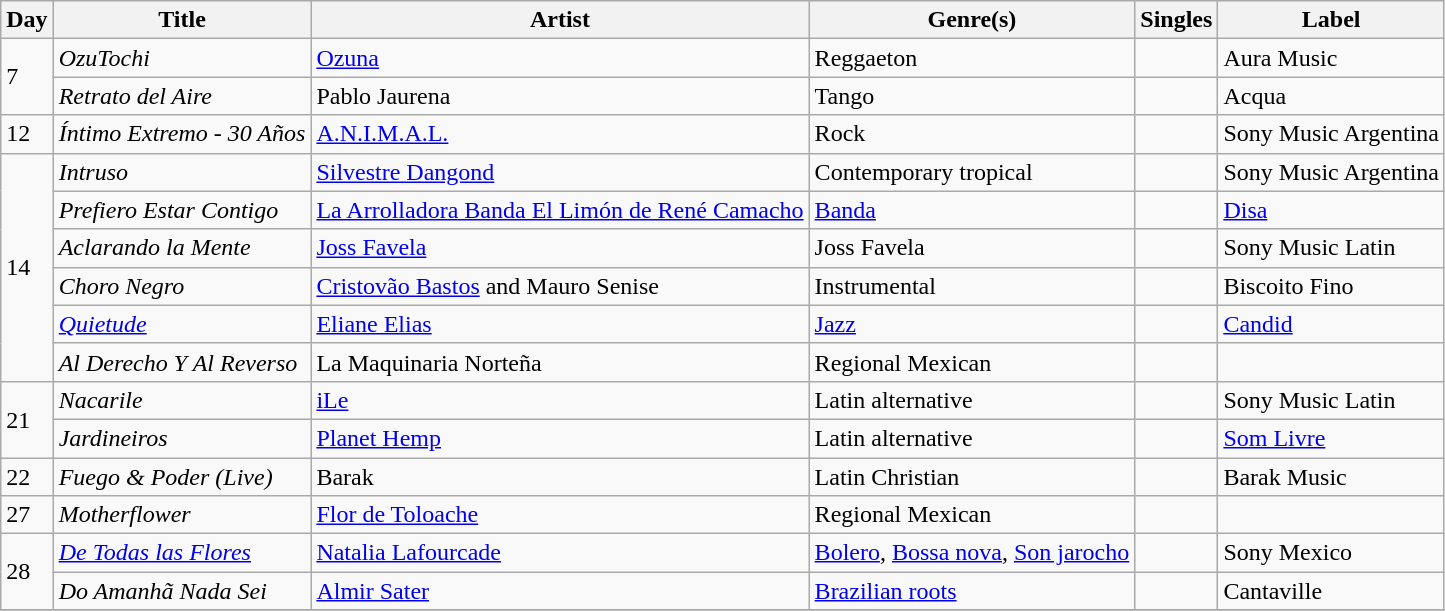<table class="wikitable sortable" style="text-align: left;">
<tr>
<th>Day</th>
<th>Title</th>
<th>Artist</th>
<th>Genre(s)</th>
<th>Singles</th>
<th>Label</th>
</tr>
<tr>
<td rowspan="2">7</td>
<td><em>OzuTochi </em></td>
<td><a href='#'>Ozuna</a></td>
<td>Reggaeton</td>
<td></td>
<td>Aura Music</td>
</tr>
<tr>
<td><em>Retrato del Aire</em></td>
<td>Pablo Jaurena</td>
<td>Tango</td>
<td></td>
<td>Acqua</td>
</tr>
<tr>
<td>12</td>
<td><em>Íntimo Extremo - 30 Años</em></td>
<td><a href='#'>A.N.I.M.A.L.</a></td>
<td>Rock</td>
<td></td>
<td>Sony Music Argentina</td>
</tr>
<tr>
<td rowspan="6">14</td>
<td><em>Intruso </em></td>
<td><a href='#'>Silvestre Dangond</a></td>
<td>Contemporary tropical</td>
<td></td>
<td>Sony Music Argentina</td>
</tr>
<tr>
<td><em>Prefiero Estar Contigo</em></td>
<td><a href='#'>La Arrolladora Banda El Limón de René Camacho</a></td>
<td><a href='#'>Banda</a></td>
<td></td>
<td><a href='#'>Disa</a></td>
</tr>
<tr>
<td><em>Aclarando la Mente</em></td>
<td><a href='#'>Joss Favela</a></td>
<td>Joss Favela</td>
<td></td>
<td>Sony Music Latin</td>
</tr>
<tr>
<td><em>Choro Negro</em></td>
<td><a href='#'>Cristovão Bastos</a> and Mauro Senise</td>
<td>Instrumental</td>
<td></td>
<td>Biscoito Fino</td>
</tr>
<tr>
<td><em><a href='#'>Quietude</a></em></td>
<td><a href='#'>Eliane Elias</a></td>
<td><a href='#'>Jazz</a></td>
<td></td>
<td><a href='#'>Candid</a></td>
</tr>
<tr>
<td><em>Al Derecho Y Al Reverso</em></td>
<td>La Maquinaria Norteña</td>
<td>Regional Mexican</td>
<td></td>
<td></td>
</tr>
<tr>
<td rowspan="2">21</td>
<td><em>Nacarile</em></td>
<td><a href='#'>iLe</a></td>
<td>Latin alternative</td>
<td></td>
<td>Sony Music Latin</td>
</tr>
<tr>
<td><em>Jardineiros </em></td>
<td><a href='#'>Planet Hemp</a></td>
<td>Latin alternative</td>
<td></td>
<td><a href='#'>Som Livre</a></td>
</tr>
<tr>
<td>22</td>
<td><em>Fuego & Poder (Live)</em></td>
<td>Barak</td>
<td>Latin Christian</td>
<td></td>
<td>Barak Music</td>
</tr>
<tr>
<td>27</td>
<td><em>Motherflower</em></td>
<td><a href='#'>Flor de Toloache</a></td>
<td>Regional Mexican</td>
<td></td>
<td></td>
</tr>
<tr>
<td rowspan="2">28</td>
<td><em><a href='#'>De Todas las Flores</a></em></td>
<td><a href='#'>Natalia Lafourcade</a></td>
<td><a href='#'>Bolero</a>, <a href='#'>Bossa nova</a>, <a href='#'>Son jarocho</a></td>
<td></td>
<td>Sony Mexico</td>
</tr>
<tr>
<td><em>Do Amanhã Nada Sei</em></td>
<td><a href='#'>Almir Sater</a></td>
<td><a href='#'>Brazilian roots</a></td>
<td></td>
<td>Cantaville</td>
</tr>
<tr>
</tr>
</table>
